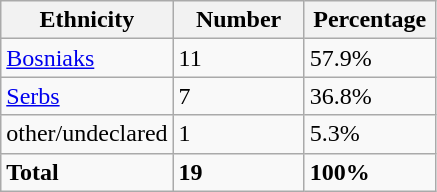<table class="wikitable">
<tr>
<th width="100px">Ethnicity</th>
<th width="80px">Number</th>
<th width="80px">Percentage</th>
</tr>
<tr>
<td><a href='#'>Bosniaks</a></td>
<td>11</td>
<td>57.9%</td>
</tr>
<tr>
<td><a href='#'>Serbs</a></td>
<td>7</td>
<td>36.8%</td>
</tr>
<tr>
<td>other/undeclared</td>
<td>1</td>
<td>5.3%</td>
</tr>
<tr>
<td><strong>Total</strong></td>
<td><strong>19</strong></td>
<td><strong>100%</strong></td>
</tr>
</table>
